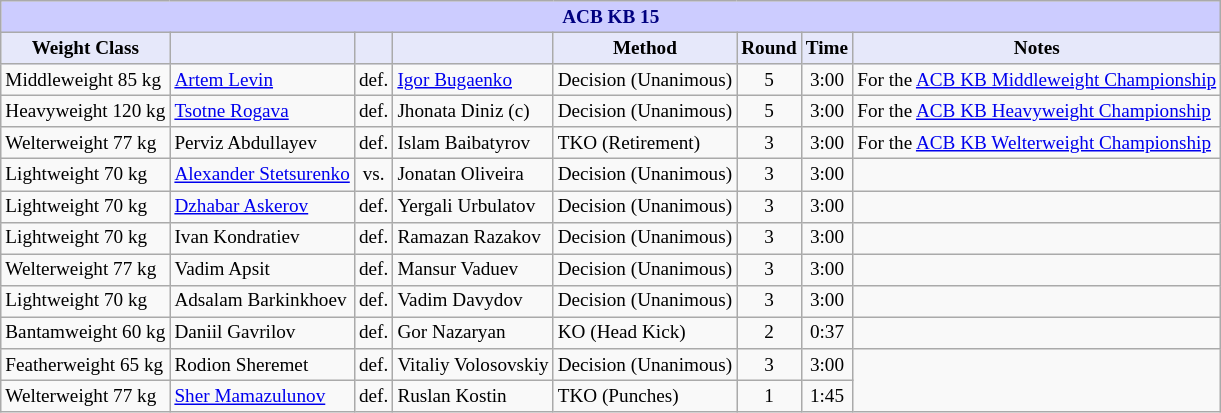<table class="wikitable" style="font-size: 80%;">
<tr>
<th colspan="8" style="background-color: #ccf; color: #000080; text-align: center;"><strong>ACB KB 15</strong></th>
</tr>
<tr>
<th colspan="1" style="background-color: #E6E8FA; color: #000000; text-align: center;">Weight Class</th>
<th colspan="1" style="background-color: #E6E8FA; color: #000000; text-align: center;"></th>
<th colspan="1" style="background-color: #E6E8FA; color: #000000; text-align: center;"></th>
<th colspan="1" style="background-color: #E6E8FA; color: #000000; text-align: center;"></th>
<th colspan="1" style="background-color: #E6E8FA; color: #000000; text-align: center;">Method</th>
<th colspan="1" style="background-color: #E6E8FA; color: #000000; text-align: center;">Round</th>
<th colspan="1" style="background-color: #E6E8FA; color: #000000; text-align: center;">Time</th>
<th colspan="1" style="background-color: #E6E8FA; color: #000000; text-align: center;">Notes</th>
</tr>
<tr>
<td>Middleweight 85 kg</td>
<td> <a href='#'>Artem Levin</a></td>
<td align=center>def.</td>
<td> <a href='#'>Igor Bugaenko</a></td>
<td>Decision (Unanimous)</td>
<td align=center>5</td>
<td align=center>3:00</td>
<td>For the <a href='#'>ACB KB Middleweight Championship</a></td>
</tr>
<tr>
<td>Heavyweight 120 kg</td>
<td> <a href='#'>Tsotne Rogava</a></td>
<td align=center>def.</td>
<td> Jhonata Diniz (c)</td>
<td>Decision (Unanimous)</td>
<td align=center>5</td>
<td align=center>3:00</td>
<td>For the <a href='#'>ACB KB Heavyweight Championship</a></td>
</tr>
<tr>
<td>Welterweight 77 kg</td>
<td> Perviz Abdullayev</td>
<td align=center>def.</td>
<td> Islam Baibatyrov</td>
<td>TKO (Retirement)</td>
<td align=center>3</td>
<td align=center>3:00</td>
<td>For the <a href='#'>ACB KB Welterweight Championship</a></td>
</tr>
<tr>
<td>Lightweight 70 kg</td>
<td> <a href='#'>Alexander Stetsurenko</a></td>
<td align=center>vs.</td>
<td> Jonatan Oliveira</td>
<td>Decision (Unanimous)</td>
<td align=center>3</td>
<td align=center>3:00</td>
<td></td>
</tr>
<tr>
<td>Lightweight 70 kg</td>
<td> <a href='#'>Dzhabar Askerov</a></td>
<td align=center>def.</td>
<td> Yergali Urbulatov</td>
<td>Decision (Unanimous)</td>
<td align=center>3</td>
<td align=center>3:00</td>
<td></td>
</tr>
<tr>
<td>Lightweight 70 kg</td>
<td> Ivan Kondratiev</td>
<td align=center>def.</td>
<td> Ramazan Razakov</td>
<td>Decision (Unanimous)</td>
<td align=center>3</td>
<td align=center>3:00</td>
<td></td>
</tr>
<tr>
<td>Welterweight 77 kg</td>
<td> Vadim Apsit</td>
<td align=center>def.</td>
<td> Mansur Vaduev</td>
<td>Decision (Unanimous)</td>
<td align=center>3</td>
<td align=center>3:00</td>
<td></td>
</tr>
<tr>
<td>Lightweight 70 kg</td>
<td> Adsalam Barkinkhoev</td>
<td align=center>def.</td>
<td> Vadim Davydov</td>
<td>Decision (Unanimous)</td>
<td align=center>3</td>
<td align=center>3:00</td>
<td></td>
</tr>
<tr>
<td>Bantamweight 60 kg</td>
<td> Daniil Gavrilov</td>
<td align=center>def.</td>
<td> Gor Nazaryan</td>
<td>KO (Head Kick)</td>
<td align=center>2</td>
<td align=center>0:37</td>
<td></td>
</tr>
<tr>
<td>Featherweight 65 kg</td>
<td> Rodion Sheremet</td>
<td align=center>def.</td>
<td> Vitaliy Volosovskiy</td>
<td>Decision (Unanimous)</td>
<td align=center>3</td>
<td align=center>3:00</td>
</tr>
<tr>
<td>Welterweight 77 kg</td>
<td> <a href='#'>Sher Mamazulunov</a></td>
<td align=center>def.</td>
<td> Ruslan Kostin</td>
<td>TKO (Punches)</td>
<td align=center>1</td>
<td align=center>1:45</td>
</tr>
</table>
